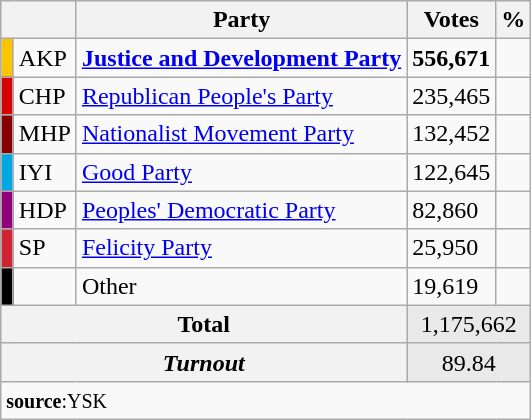<table class="wikitable">
<tr>
<th colspan="2" align="center"></th>
<th align="center">Party</th>
<th align="center">Votes</th>
<th align="center">%</th>
</tr>
<tr align="left">
<td bgcolor="#FDC400" width="1"></td>
<td>AKP</td>
<td><strong><a href='#'>Justice and Development Party</a></strong></td>
<td><strong>556,671</strong></td>
<td><strong></strong></td>
</tr>
<tr align="left">
<td bgcolor="#d50000" width="1"></td>
<td>CHP</td>
<td><a href='#'>Republican People's Party</a></td>
<td>235,465</td>
<td></td>
</tr>
<tr align="left">
<td bgcolor="#870000" width="1"></td>
<td>MHP</td>
<td><a href='#'>Nationalist Movement Party</a></td>
<td>132,452</td>
<td></td>
</tr>
<tr align="left">
<td bgcolor="#01A7E1" width="1"></td>
<td>IYI</td>
<td><a href='#'>Good Party</a></td>
<td>122,645</td>
<td></td>
</tr>
<tr align="left">
<td bgcolor="#91007B" width="1"></td>
<td>HDP</td>
<td><a href='#'>Peoples' Democratic Party</a></td>
<td>82,860</td>
<td></td>
</tr>
<tr align="left">
<td bgcolor="#D02433" width="1"></td>
<td>SP</td>
<td><a href='#'>Felicity Party</a></td>
<td>25,950</td>
<td></td>
</tr>
<tr align="left">
<td bgcolor=" " width="1"></td>
<td></td>
<td>Other</td>
<td>19,619</td>
<td></td>
</tr>
<tr align="left" style="background-color:#E9E9E9">
<th colspan="3" align="center">Total</th>
<td colspan="5" align="center">1,175,662</td>
</tr>
<tr align="left" style="background-color:#E9E9E9">
<th colspan="3" align="center"><em>Turnout</em></th>
<td colspan="5" align="center">89.84</td>
</tr>
<tr>
<td colspan="9" align="left"><small><strong>source</strong>:YSK</small></td>
</tr>
</table>
